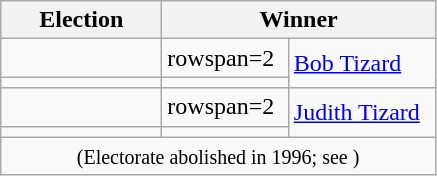<table class=wikitable>
<tr>
<th width=100>Election</th>
<th width=175 colspan=2>Winner</th>
</tr>
<tr>
<td></td>
<td>rowspan=2 </td>
<td rowspan=2><a href='#'>Bob Tizard</a></td>
</tr>
<tr>
<td></td>
</tr>
<tr>
<td></td>
<td>rowspan=2 </td>
<td rowspan=2><a href='#'>Judith Tizard</a></td>
</tr>
<tr>
<td></td>
</tr>
<tr>
<td colspan=3 align=center><small>(Electorate abolished in 1996; see )</small></td>
</tr>
</table>
